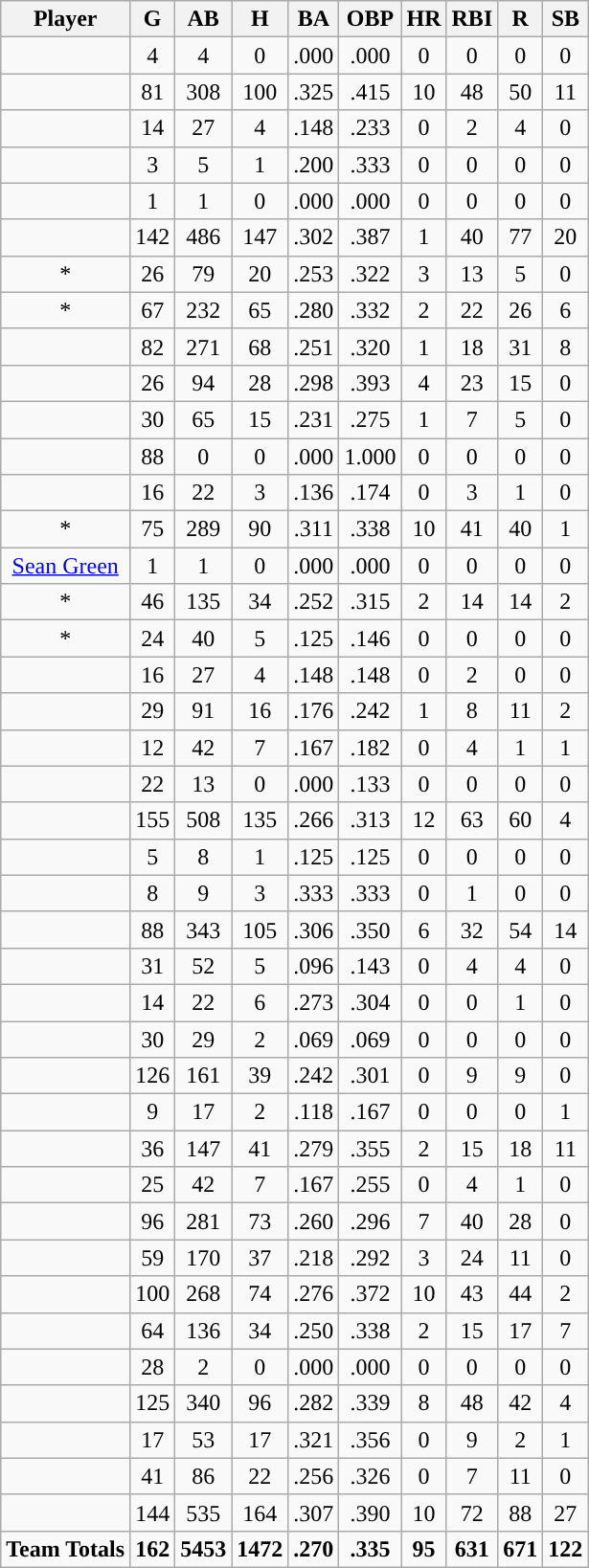<table class="wikitable sortable">
<tr>
<th>Player</th>
<th>G</th>
<th>AB</th>
<th>H</th>
<th>BA</th>
<th>OBP</th>
<th>HR</th>
<th>RBI</th>
<th>R</th>
<th>SB</th>
</tr>
<tr align="center">
<td></td>
<td>4</td>
<td>4</td>
<td>0</td>
<td>.000</td>
<td>.000</td>
<td>0</td>
<td>0</td>
<td>0</td>
<td>0</td>
</tr>
<tr align="center">
<td></td>
<td>81</td>
<td>308</td>
<td>100</td>
<td>.325</td>
<td>.415</td>
<td>10</td>
<td>48</td>
<td>50</td>
<td>11</td>
</tr>
<tr align="center">
<td></td>
<td>14</td>
<td>27</td>
<td>4</td>
<td>.148</td>
<td>.233</td>
<td>0</td>
<td>2</td>
<td>4</td>
<td>0</td>
</tr>
<tr align="center">
<td></td>
<td>3</td>
<td>5</td>
<td>1</td>
<td>.200</td>
<td>.333</td>
<td>0</td>
<td>0</td>
<td>0</td>
<td>0</td>
</tr>
<tr align="center">
<td></td>
<td>1</td>
<td>1</td>
<td>0</td>
<td>.000</td>
<td>.000</td>
<td>0</td>
<td>0</td>
<td>0</td>
<td>0</td>
</tr>
<tr align="center">
<td></td>
<td>142</td>
<td>486</td>
<td>147</td>
<td>.302</td>
<td>.387</td>
<td>1</td>
<td>40</td>
<td>77</td>
<td>20</td>
</tr>
<tr align="center">
<td>*</td>
<td>26</td>
<td>79</td>
<td>20</td>
<td>.253</td>
<td>.322</td>
<td>3</td>
<td>13</td>
<td>5</td>
<td>0</td>
</tr>
<tr align="center">
<td>*</td>
<td>67</td>
<td>232</td>
<td>65</td>
<td>.280</td>
<td>.332</td>
<td>2</td>
<td>22</td>
<td>26</td>
<td>6</td>
</tr>
<tr align="center">
<td></td>
<td>82</td>
<td>271</td>
<td>68</td>
<td>.251</td>
<td>.320</td>
<td>1</td>
<td>18</td>
<td>31</td>
<td>8</td>
</tr>
<tr align="center">
<td></td>
<td>26</td>
<td>94</td>
<td>28</td>
<td>.298</td>
<td>.393</td>
<td>4</td>
<td>23</td>
<td>15</td>
<td>0</td>
</tr>
<tr align="center">
<td></td>
<td>30</td>
<td>65</td>
<td>15</td>
<td>.231</td>
<td>.275</td>
<td>1</td>
<td>7</td>
<td>5</td>
<td>0</td>
</tr>
<tr align="center">
<td></td>
<td>88</td>
<td>0</td>
<td>0</td>
<td>.000</td>
<td>1.000</td>
<td>0</td>
<td>0</td>
<td>0</td>
<td>0</td>
</tr>
<tr align="center">
<td></td>
<td>16</td>
<td>22</td>
<td>3</td>
<td>.136</td>
<td>.174</td>
<td>0</td>
<td>3</td>
<td>1</td>
<td>0</td>
</tr>
<tr align="center">
<td>*</td>
<td>75</td>
<td>289</td>
<td>90</td>
<td>.311</td>
<td>.338</td>
<td>10</td>
<td>41</td>
<td>40</td>
<td>1</td>
</tr>
<tr align="center">
<td><a href='#'>Sean Green</a></td>
<td>1</td>
<td>1</td>
<td>0</td>
<td>.000</td>
<td>.000</td>
<td>0</td>
<td>0</td>
<td>0</td>
<td>0</td>
</tr>
<tr align=center>
<td>*</td>
<td>46</td>
<td>135</td>
<td>34</td>
<td>.252</td>
<td>.315</td>
<td>2</td>
<td>14</td>
<td>14</td>
<td>2</td>
</tr>
<tr align="center">
<td>*</td>
<td>24</td>
<td>40</td>
<td>5</td>
<td>.125</td>
<td>.146</td>
<td>0</td>
<td>0</td>
<td>0</td>
<td>0</td>
</tr>
<tr align="center">
<td></td>
<td>16</td>
<td>27</td>
<td>4</td>
<td>.148</td>
<td>.148</td>
<td>0</td>
<td>2</td>
<td>0</td>
<td>0</td>
</tr>
<tr align="center">
<td></td>
<td>29</td>
<td>91</td>
<td>16</td>
<td>.176</td>
<td>.242</td>
<td>1</td>
<td>8</td>
<td>11</td>
<td>2</td>
</tr>
<tr align="center">
<td></td>
<td>12</td>
<td>42</td>
<td>7</td>
<td>.167</td>
<td>.182</td>
<td>0</td>
<td>4</td>
<td>1</td>
<td>1</td>
</tr>
<tr align="center">
<td></td>
<td>22</td>
<td>13</td>
<td>0</td>
<td>.000</td>
<td>.133</td>
<td>0</td>
<td>0</td>
<td>0</td>
<td>0</td>
</tr>
<tr align="center">
<td></td>
<td>155</td>
<td>508</td>
<td>135</td>
<td>.266</td>
<td>.313</td>
<td>12</td>
<td>63</td>
<td>60</td>
<td>4</td>
</tr>
<tr align="center">
<td></td>
<td>5</td>
<td>8</td>
<td>1</td>
<td>.125</td>
<td>.125</td>
<td>0</td>
<td>0</td>
<td>0</td>
<td>0</td>
</tr>
<tr align="center">
<td></td>
<td>8</td>
<td>9</td>
<td>3</td>
<td>.333</td>
<td>.333</td>
<td>0</td>
<td>1</td>
<td>0</td>
<td>0</td>
</tr>
<tr align="center">
<td></td>
<td>88</td>
<td>343</td>
<td>105</td>
<td>.306</td>
<td>.350</td>
<td>6</td>
<td>32</td>
<td>54</td>
<td>14</td>
</tr>
<tr align="center">
<td></td>
<td>31</td>
<td>52</td>
<td>5</td>
<td>.096</td>
<td>.143</td>
<td>0</td>
<td>4</td>
<td>4</td>
<td>0</td>
</tr>
<tr align="center">
<td></td>
<td>14</td>
<td>22</td>
<td>6</td>
<td>.273</td>
<td>.304</td>
<td>0</td>
<td>0</td>
<td>1</td>
<td>0</td>
</tr>
<tr align="center">
<td></td>
<td>30</td>
<td>29</td>
<td>2</td>
<td>.069</td>
<td>.069</td>
<td>0</td>
<td>0</td>
<td>0</td>
<td>0</td>
</tr>
<tr align="center">
<td></td>
<td>126</td>
<td>161</td>
<td>39</td>
<td>.242</td>
<td>.301</td>
<td>0</td>
<td>9</td>
<td>9</td>
<td>0</td>
</tr>
<tr align="center">
<td></td>
<td>9</td>
<td>17</td>
<td>2</td>
<td>.118</td>
<td>.167</td>
<td>0</td>
<td>0</td>
<td>0</td>
<td>1</td>
</tr>
<tr align="center">
<td></td>
<td>36</td>
<td>147</td>
<td>41</td>
<td>.279</td>
<td>.355</td>
<td>2</td>
<td>15</td>
<td>18</td>
<td>11</td>
</tr>
<tr align="center">
<td></td>
<td>25</td>
<td>42</td>
<td>7</td>
<td>.167</td>
<td>.255</td>
<td>0</td>
<td>4</td>
<td>1</td>
<td>0</td>
</tr>
<tr align="center">
<td></td>
<td>96</td>
<td>281</td>
<td>73</td>
<td>.260</td>
<td>.296</td>
<td>7</td>
<td>40</td>
<td>28</td>
<td>0</td>
</tr>
<tr align="center">
<td></td>
<td>59</td>
<td>170</td>
<td>37</td>
<td>.218</td>
<td>.292</td>
<td>3</td>
<td>24</td>
<td>11</td>
<td>0</td>
</tr>
<tr align="center">
<td></td>
<td>100</td>
<td>268</td>
<td>74</td>
<td>.276</td>
<td>.372</td>
<td>10</td>
<td>43</td>
<td>44</td>
<td>2</td>
</tr>
<tr align="center">
<td></td>
<td>64</td>
<td>136</td>
<td>34</td>
<td>.250</td>
<td>.338</td>
<td>2</td>
<td>15</td>
<td>17</td>
<td>7</td>
</tr>
<tr align="center">
<td></td>
<td>28</td>
<td>2</td>
<td>0</td>
<td>.000</td>
<td>.000</td>
<td>0</td>
<td>0</td>
<td>0</td>
<td>0</td>
</tr>
<tr align="center">
<td></td>
<td>125</td>
<td>340</td>
<td>96</td>
<td>.282</td>
<td>.339</td>
<td>8</td>
<td>48</td>
<td>42</td>
<td>4</td>
</tr>
<tr align="center">
<td></td>
<td>17</td>
<td>53</td>
<td>17</td>
<td>.321</td>
<td>.356</td>
<td>0</td>
<td>9</td>
<td>2</td>
<td>1</td>
</tr>
<tr align="center">
<td></td>
<td>41</td>
<td>86</td>
<td>22</td>
<td>.256</td>
<td>.326</td>
<td>0</td>
<td>7</td>
<td>11</td>
<td>0</td>
</tr>
<tr align="center">
<td></td>
<td>144</td>
<td>535</td>
<td>164</td>
<td>.307</td>
<td>.390</td>
<td>10</td>
<td>72</td>
<td>88</td>
<td>27</td>
</tr>
<tr align="center">
<td><strong>Team Totals</strong></td>
<td><strong>162</strong></td>
<td><strong>5453</strong></td>
<td><strong>1472</strong></td>
<td><strong>.270</strong></td>
<td><strong>.335</strong></td>
<td><strong>95</strong></td>
<td><strong>631</strong></td>
<td><strong>671</strong></td>
<td><strong>122</strong></td>
</tr>
</table>
